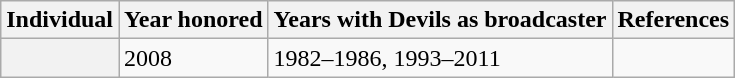<table class="wikitable sortable">
<tr>
<th scope="col">Individual</th>
<th scope="col">Year honored</th>
<th scope="col">Years with Devils as broadcaster</th>
<th scope="col" class="unsortable">References</th>
</tr>
<tr>
<th scope="row"></th>
<td>2008</td>
<td>1982–1986, 1993–2011</td>
<td></td>
</tr>
</table>
